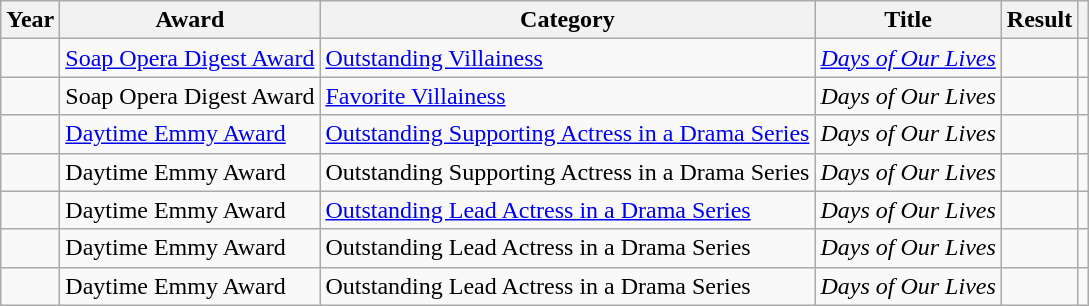<table class="wikitable sortable plainrowheaders">
<tr>
<th scope="col">Year</th>
<th scope="col">Award</th>
<th scope="col">Category</th>
<th scope="col">Title</th>
<th scope="col">Result</th>
<th scope="col" class="unsortable"></th>
</tr>
<tr>
<td></td>
<td><a href='#'>Soap Opera Digest Award</a></td>
<td><a href='#'>Outstanding Villainess</a></td>
<td><em><a href='#'>Days of Our Lives</a></em></td>
<td></td>
<td></td>
</tr>
<tr>
<td></td>
<td>Soap Opera Digest Award</td>
<td><a href='#'>Favorite Villainess</a></td>
<td><em>Days of Our Lives</em></td>
<td></td>
<td></td>
</tr>
<tr>
<td></td>
<td><a href='#'>Daytime Emmy Award</a></td>
<td><a href='#'>Outstanding Supporting Actress in a Drama Series</a></td>
<td><em>Days of Our Lives</em></td>
<td></td>
<td></td>
</tr>
<tr>
<td></td>
<td>Daytime Emmy Award</td>
<td>Outstanding Supporting Actress in a Drama Series</td>
<td><em>Days of Our Lives</em></td>
<td></td>
<td></td>
</tr>
<tr>
<td></td>
<td>Daytime Emmy Award</td>
<td><a href='#'>Outstanding Lead Actress in a Drama Series</a></td>
<td><em>Days of Our Lives</em></td>
<td></td>
<td></td>
</tr>
<tr>
<td></td>
<td>Daytime Emmy Award</td>
<td>Outstanding Lead Actress in a Drama Series</td>
<td><em>Days of Our Lives</em></td>
<td></td>
<td></td>
</tr>
<tr>
<td></td>
<td>Daytime Emmy Award</td>
<td>Outstanding Lead Actress in a Drama Series</td>
<td><em>Days of Our Lives</em></td>
<td></td>
<td></td>
</tr>
</table>
